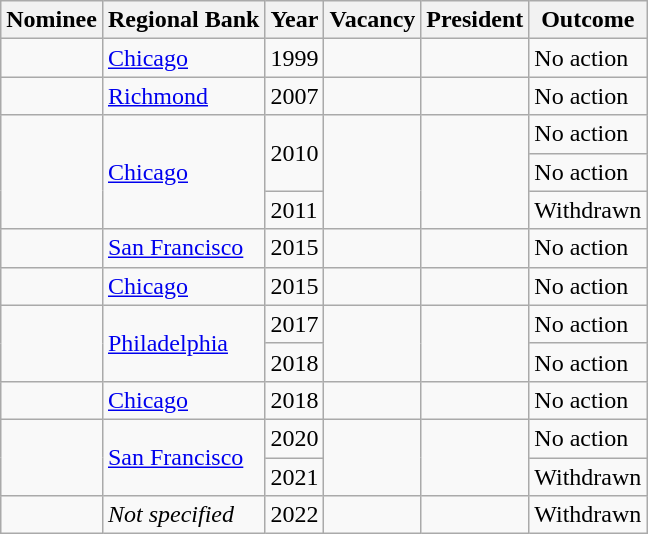<table class="wikitable sortable">
<tr>
<th>Nominee</th>
<th>Regional Bank</th>
<th>Year</th>
<th>Vacancy</th>
<th>President</th>
<th>Outcome</th>
</tr>
<tr>
<td></td>
<td><a href='#'>Chicago</a></td>
<td>1999</td>
<td></td>
<td></td>
<td>No action</td>
</tr>
<tr>
<td></td>
<td><a href='#'>Richmond</a></td>
<td>2007</td>
<td></td>
<td></td>
<td>No action</td>
</tr>
<tr>
<td rowspan=3></td>
<td rowspan=3><a href='#'>Chicago</a></td>
<td rowspan=2>2010</td>
<td rowspan=3></td>
<td rowspan=3></td>
<td>No action</td>
</tr>
<tr>
<td>No action</td>
</tr>
<tr>
<td>2011</td>
<td>Withdrawn</td>
</tr>
<tr>
<td></td>
<td><a href='#'>San Francisco</a></td>
<td>2015</td>
<td></td>
<td></td>
<td>No action</td>
</tr>
<tr>
<td></td>
<td><a href='#'>Chicago</a></td>
<td>2015</td>
<td></td>
<td></td>
<td>No action</td>
</tr>
<tr>
<td rowspan=2></td>
<td rowspan=2><a href='#'>Philadelphia</a></td>
<td>2017</td>
<td rowspan=2></td>
<td rowspan=2></td>
<td>No action</td>
</tr>
<tr>
<td>2018</td>
<td>No action</td>
</tr>
<tr>
<td></td>
<td><a href='#'>Chicago</a></td>
<td>2018</td>
<td></td>
<td></td>
<td>No action</td>
</tr>
<tr>
<td rowspan=2></td>
<td rowspan=2><a href='#'>San Francisco</a></td>
<td>2020</td>
<td rowspan=2></td>
<td rowspan=2></td>
<td>No action</td>
</tr>
<tr>
<td>2021</td>
<td>Withdrawn</td>
</tr>
<tr>
<td></td>
<td><em>Not specified</em></td>
<td>2022</td>
<td></td>
<td></td>
<td>Withdrawn</td>
</tr>
</table>
